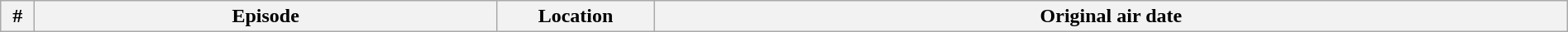<table class="wikitable plainrowheaders" style="width:100%; margin:auto;">
<tr>
<th width="20">#</th>
<th>Episode</th>
<th width="120">Location</th>
<th>Original air date<br>





</th>
</tr>
</table>
